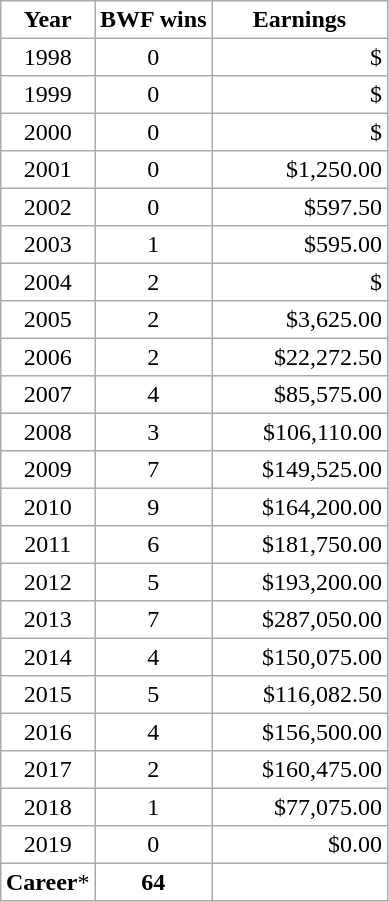<table cellpadding=3 cellspacing=0 border=1 style="text-align:center; border:#aaa; solid:1; border-collapse:collapse; text-align:center">
<tr>
<th>Year</th>
<th>BWF wins</th>
<th style="width:110px;">Earnings</th>
</tr>
<tr>
<td>1998</td>
<td>0</td>
<td align=right>$</td>
</tr>
<tr>
<td>1999</td>
<td>0</td>
<td align=right>$</td>
</tr>
<tr>
<td>2000</td>
<td>0</td>
<td align=right>$</td>
</tr>
<tr>
<td>2001</td>
<td>0</td>
<td align=right>$1,250.00</td>
</tr>
<tr>
<td>2002</td>
<td>0</td>
<td align=right>$597.50</td>
</tr>
<tr>
<td>2003</td>
<td>1</td>
<td align=right>$595.00</td>
</tr>
<tr>
<td>2004</td>
<td>2</td>
<td align=right>$</td>
</tr>
<tr>
<td>2005</td>
<td>2</td>
<td align=right>$3,625.00</td>
</tr>
<tr>
<td>2006</td>
<td>2</td>
<td align=right>$22,272.50</td>
</tr>
<tr>
<td>2007</td>
<td>4</td>
<td align=right>$85,575.00</td>
</tr>
<tr>
<td>2008</td>
<td>3</td>
<td align=right>$106,110.00</td>
</tr>
<tr>
<td>2009</td>
<td>7</td>
<td align=right>$149,525.00</td>
</tr>
<tr>
<td>2010</td>
<td>9</td>
<td align=right>$164,200.00</td>
</tr>
<tr>
<td>2011</td>
<td>6</td>
<td align=right>$181,750.00</td>
</tr>
<tr>
<td>2012</td>
<td>5</td>
<td align=right>$193,200.00</td>
</tr>
<tr>
<td>2013</td>
<td>7</td>
<td align=right>$287,050.00</td>
</tr>
<tr>
<td>2014</td>
<td>4</td>
<td align=right>$150,075.00</td>
</tr>
<tr>
<td>2015</td>
<td>5</td>
<td align=right>$116,082.50</td>
</tr>
<tr>
<td>2016</td>
<td>4</td>
<td align=right>$156,500.00</td>
</tr>
<tr>
<td>2017</td>
<td>2</td>
<td align=right>$160,475.00</td>
</tr>
<tr>
<td>2018</td>
<td>1</td>
<td align=right>$77,075.00</td>
</tr>
<tr>
<td>2019</td>
<td>0</td>
<td align=right>$0.00</td>
</tr>
<tr>
<td><strong>Career</strong>*</td>
<td><strong>64</strong></td>
<td align=right></td>
</tr>
</table>
